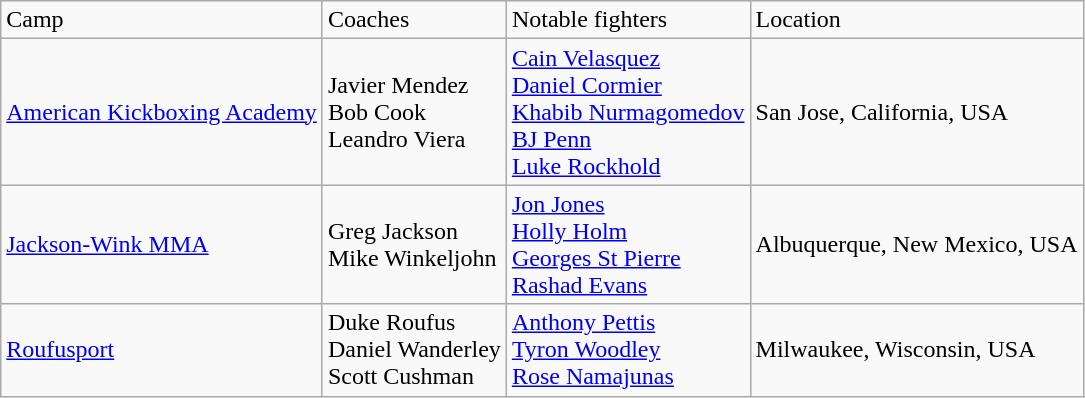<table class="wikitable">
<tr>
<td>Camp</td>
<td>Coaches</td>
<td>Notable  fighters</td>
<td>Location</td>
</tr>
<tr>
<td><a href='#'>American Kickboxing Academy</a></td>
<td>Javier Mendez<br>Bob Cook<br>Leandro  Viera</td>
<td><a href='#'>Cain Velasquez</a><br><a href='#'>Daniel Cormier</a><br><a href='#'>Khabib Nurmagomedov</a><br><a href='#'>BJ Penn</a><br><a href='#'>Luke Rockhold</a></td>
<td>San  Jose, California, USA</td>
</tr>
<tr>
<td><a href='#'>Jackson-Wink MMA</a></td>
<td>Greg  Jackson<br>Mike  Winkeljohn</td>
<td><a href='#'>Jon Jones</a><br><a href='#'>Holly Holm</a><br><a href='#'>Georges St Pierre</a><br><a href='#'>Rashad Evans</a></td>
<td>Albuquerque,  New Mexico, USA</td>
</tr>
<tr>
<td><a href='#'>Roufusport</a></td>
<td>Duke  Roufus<br>Daniel  Wanderley<br>Scott  Cushman</td>
<td><a href='#'>Anthony Pettis</a><br><a href='#'>Tyron Woodley</a><br><a href='#'>Rose Namajunas</a></td>
<td>Milwaukee,  Wisconsin, USA</td>
</tr>
</table>
